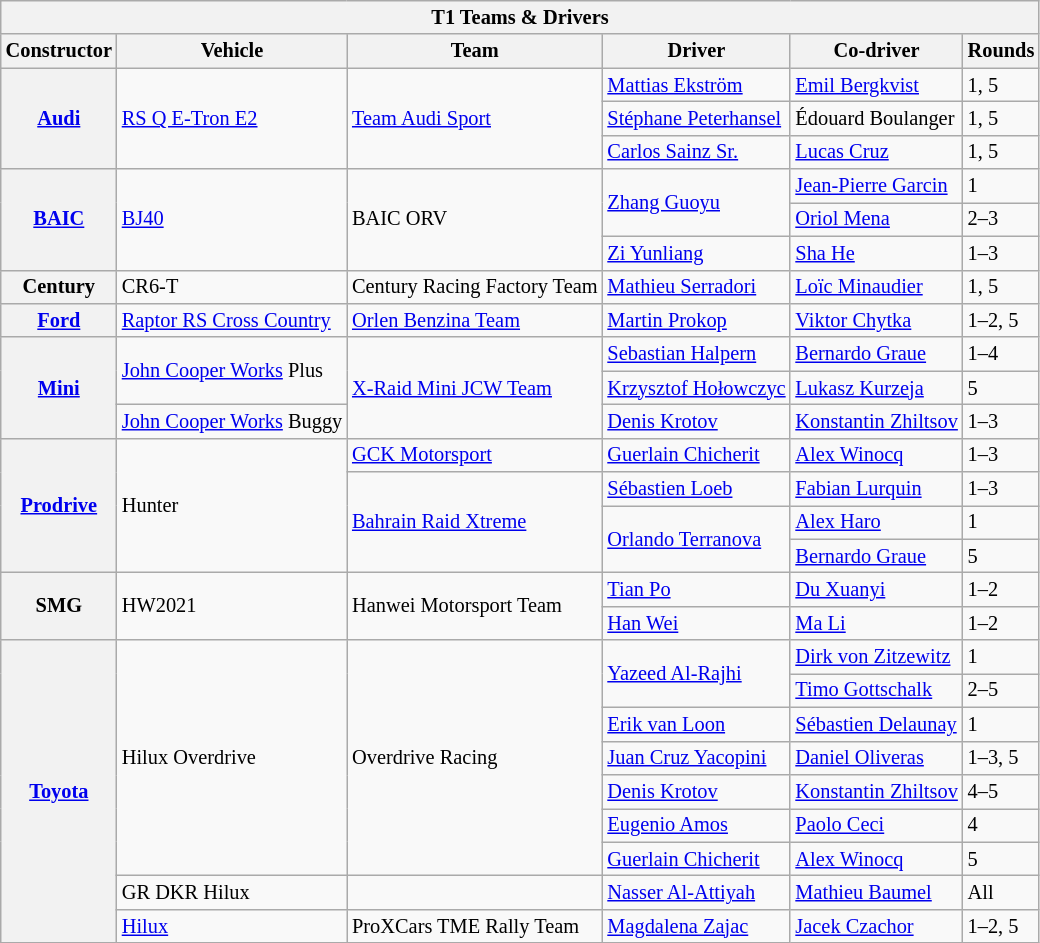<table class="wikitable" style="font-size: 85%;">
<tr>
<th colspan=6><strong>T1 Teams & Drivers</strong></th>
</tr>
<tr>
<th>Constructor</th>
<th>Vehicle</th>
<th>Team</th>
<th>Driver</th>
<th>Co-driver</th>
<th>Rounds</th>
</tr>
<tr>
<th rowspan=3><a href='#'>Audi</a></th>
<td rowspan=3><a href='#'>RS Q E-Tron E2</a></td>
<td rowspan=3> <a href='#'>Team Audi Sport</a></td>
<td> <a href='#'>Mattias Ekström</a></td>
<td> <a href='#'>Emil Bergkvist</a></td>
<td>1, 5</td>
</tr>
<tr>
<td> <a href='#'>Stéphane Peterhansel</a></td>
<td> Édouard Boulanger</td>
<td>1, 5</td>
</tr>
<tr>
<td> <a href='#'>Carlos Sainz Sr.</a></td>
<td> <a href='#'>Lucas Cruz</a></td>
<td>1, 5</td>
</tr>
<tr>
<th rowspan=3><a href='#'>BAIC</a></th>
<td rowspan=3><a href='#'>BJ40</a></td>
<td rowspan=3> BAIC ORV</td>
<td rowspan=2> <a href='#'>Zhang Guoyu</a></td>
<td> <a href='#'>Jean-Pierre Garcin</a></td>
<td>1</td>
</tr>
<tr>
<td> <a href='#'>Oriol Mena</a></td>
<td>2–3</td>
</tr>
<tr>
<td> <a href='#'>Zi Yunliang</a></td>
<td> <a href='#'>Sha He</a></td>
<td>1–3</td>
</tr>
<tr>
<th>Century</th>
<td>CR6-T</td>
<td> Century Racing Factory Team</td>
<td> <a href='#'>Mathieu Serradori</a></td>
<td> <a href='#'>Loïc Minaudier</a></td>
<td>1, 5</td>
</tr>
<tr>
<th><a href='#'>Ford</a></th>
<td><a href='#'>Raptor RS Cross Country</a></td>
<td> <a href='#'>Orlen Benzina Team</a></td>
<td> <a href='#'>Martin Prokop</a></td>
<td> <a href='#'>Viktor Chytka</a></td>
<td>1–2, 5</td>
</tr>
<tr>
<th rowspan=3><a href='#'>Mini</a></th>
<td rowspan=2><a href='#'>John Cooper Works</a> Plus</td>
<td rowspan=3> <a href='#'>X-Raid Mini JCW Team</a></td>
<td> <a href='#'>Sebastian Halpern</a></td>
<td> <a href='#'>Bernardo Graue</a></td>
<td>1–4</td>
</tr>
<tr>
<td> <a href='#'>Krzysztof Hołowczyc</a></td>
<td> <a href='#'>Lukasz Kurzeja</a></td>
<td>5</td>
</tr>
<tr>
<td><a href='#'>John Cooper Works</a> Buggy</td>
<td> <a href='#'>Denis Krotov</a></td>
<td> <a href='#'>Konstantin Zhiltsov</a></td>
<td>1–3</td>
</tr>
<tr>
<th rowspan=4><a href='#'>Prodrive</a></th>
<td rowspan=4>Hunter</td>
<td> <a href='#'>GCK Motorsport</a></td>
<td> <a href='#'>Guerlain Chicherit</a></td>
<td> <a href='#'>Alex Winocq</a></td>
<td>1–3</td>
</tr>
<tr>
<td rowspan=3> <a href='#'>Bahrain Raid Xtreme</a></td>
<td> <a href='#'>Sébastien Loeb</a></td>
<td> <a href='#'>Fabian Lurquin</a></td>
<td>1–3</td>
</tr>
<tr>
<td rowspan=2> <a href='#'>Orlando Terranova</a></td>
<td> <a href='#'>Alex Haro</a></td>
<td>1</td>
</tr>
<tr>
<td> <a href='#'>Bernardo Graue</a></td>
<td>5</td>
</tr>
<tr>
<th rowspan=2>SMG</th>
<td rowspan=2>HW2021</td>
<td rowspan=2> Hanwei Motorsport Team</td>
<td> <a href='#'>Tian Po</a></td>
<td> <a href='#'>Du Xuanyi</a></td>
<td>1–2</td>
</tr>
<tr>
<td> <a href='#'>Han Wei</a></td>
<td> <a href='#'>Ma Li</a></td>
<td>1–2</td>
</tr>
<tr>
<th rowspan=9><a href='#'>Toyota</a></th>
<td rowspan=7>Hilux Overdrive</td>
<td rowspan=7> Overdrive Racing</td>
<td rowspan=2> <a href='#'>Yazeed Al-Rajhi</a></td>
<td> <a href='#'>Dirk von Zitzewitz</a></td>
<td>1</td>
</tr>
<tr>
<td> <a href='#'>Timo Gottschalk</a></td>
<td>2–5</td>
</tr>
<tr>
<td> <a href='#'>Erik van Loon</a></td>
<td> <a href='#'>Sébastien Delaunay</a></td>
<td>1</td>
</tr>
<tr>
<td> <a href='#'>Juan Cruz Yacopini</a></td>
<td> <a href='#'>Daniel Oliveras</a></td>
<td>1–3, 5</td>
</tr>
<tr>
<td> <a href='#'>Denis Krotov</a></td>
<td> <a href='#'>Konstantin Zhiltsov</a></td>
<td>4–5</td>
</tr>
<tr>
<td> <a href='#'>Eugenio Amos</a></td>
<td> <a href='#'>Paolo Ceci</a></td>
<td>4</td>
</tr>
<tr>
<td> <a href='#'>Guerlain Chicherit</a></td>
<td> <a href='#'>Alex Winocq</a></td>
<td>5</td>
</tr>
<tr>
<td>GR DKR Hilux</td>
<td></td>
<td> <a href='#'>Nasser Al-Attiyah</a></td>
<td> <a href='#'>Mathieu Baumel</a></td>
<td>All</td>
</tr>
<tr>
<td><a href='#'>Hilux</a></td>
<td> ProXCars TME Rally Team</td>
<td> <a href='#'>Magdalena Zajac</a></td>
<td> <a href='#'>Jacek Czachor</a></td>
<td>1–2, 5</td>
</tr>
</table>
